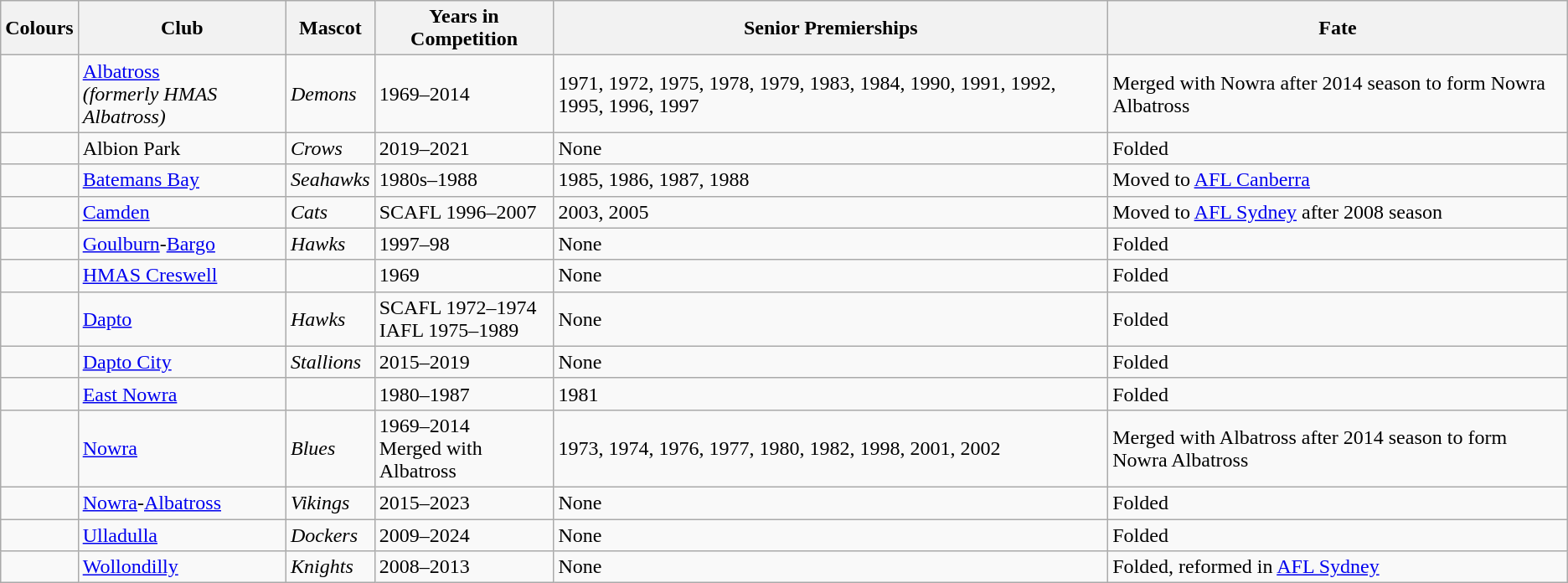<table class="wikitable">
<tr>
<th>Colours</th>
<th>Club</th>
<th>Mascot</th>
<th>Years in Competition</th>
<th>Senior Premierships</th>
<th>Fate</th>
</tr>
<tr>
<td></td>
<td><a href='#'>Albatross</a><br><em>(formerly HMAS Albatross)</em></td>
<td><em>Demons</em></td>
<td>1969–2014</td>
<td>1971, 1972, 1975, 1978, 1979, 1983, 1984, 1990, 1991, 1992, 1995, 1996, 1997</td>
<td>Merged with Nowra after 2014 season to form Nowra Albatross</td>
</tr>
<tr>
<td></td>
<td>Albion Park</td>
<td><em>Crows</em></td>
<td>2019–2021</td>
<td>None</td>
<td>Folded</td>
</tr>
<tr>
<td></td>
<td><a href='#'>Batemans Bay</a></td>
<td><em>Seahawks</em></td>
<td>1980s–1988</td>
<td>1985, 1986, 1987, 1988</td>
<td>Moved to <a href='#'>AFL Canberra</a></td>
</tr>
<tr>
<td></td>
<td><a href='#'>Camden</a></td>
<td><em>Cats</em></td>
<td>SCAFL 1996–2007</td>
<td>2003, 2005</td>
<td>Moved to <a href='#'>AFL Sydney</a> after 2008 season</td>
</tr>
<tr>
<td></td>
<td><a href='#'>Goulburn</a>-<a href='#'>Bargo</a></td>
<td><em>Hawks</em></td>
<td>1997–98</td>
<td>None</td>
<td>Folded</td>
</tr>
<tr>
<td></td>
<td><a href='#'>HMAS Creswell</a></td>
<td></td>
<td>1969</td>
<td>None</td>
<td>Folded</td>
</tr>
<tr>
<td></td>
<td><a href='#'>Dapto</a></td>
<td><em>Hawks</em></td>
<td>SCAFL 1972–1974<br>IAFL 1975–1989</td>
<td>None</td>
<td>Folded</td>
</tr>
<tr>
<td></td>
<td><a href='#'>Dapto City</a></td>
<td><em>Stallions</em></td>
<td>2015–2019</td>
<td>None</td>
<td>Folded</td>
</tr>
<tr>
<td></td>
<td><a href='#'>East Nowra</a></td>
<td></td>
<td>1980–1987</td>
<td>1981</td>
<td>Folded</td>
</tr>
<tr>
<td></td>
<td><a href='#'>Nowra</a></td>
<td><em>Blues</em></td>
<td>1969–2014<br>Merged with Albatross</td>
<td>1973, 1974, 1976, 1977, 1980, 1982, 1998, 2001, 2002</td>
<td>Merged with Albatross after 2014 season to form Nowra Albatross</td>
</tr>
<tr>
<td></td>
<td><a href='#'>Nowra</a>-<a href='#'>Albatross</a></td>
<td><em>Vikings</em></td>
<td>2015–2023</td>
<td>None</td>
<td>Folded</td>
</tr>
<tr>
<td></td>
<td><a href='#'>Ulladulla</a></td>
<td><em>Dockers</em></td>
<td>2009–2024</td>
<td>None</td>
<td>Folded</td>
</tr>
<tr>
<td></td>
<td><a href='#'>Wollondilly</a></td>
<td><em>Knights</em></td>
<td>2008–2013</td>
<td>None</td>
<td>Folded, reformed in <a href='#'>AFL Sydney</a></td>
</tr>
</table>
